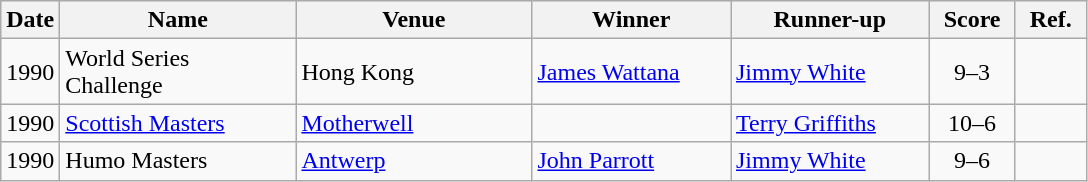<table class = "wikitable">
<tr style="background:#efefef;">
<th width=30>Date</th>
<th width=150>Name</th>
<th width=150>Venue</th>
<th width=125>Winner</th>
<th width=125>Runner-up</th>
<th width=50 align="center">Score</th>
<th width=40 align="center">Ref.</th>
</tr>
<tr>
<td>1990</td>
<td>World Series Challenge</td>
<td> Hong Kong</td>
<td> <a href='#'>James Wattana</a></td>
<td> <a href='#'>Jimmy White</a></td>
<td align="center">9–3</td>
<td align="center"></td>
</tr>
<tr>
<td>1990</td>
<td><a href='#'>Scottish Masters</a></td>
<td> <a href='#'>Motherwell</a></td>
<td></td>
<td> <a href='#'>Terry Griffiths</a></td>
<td align="center">10–6</td>
<td align="center"></td>
</tr>
<tr>
<td>1990</td>
<td>Humo Masters</td>
<td> <a href='#'>Antwerp</a></td>
<td> <a href='#'>John Parrott</a></td>
<td> <a href='#'>Jimmy White</a></td>
<td align="center">9–6</td>
<td align="center"></td>
</tr>
</table>
